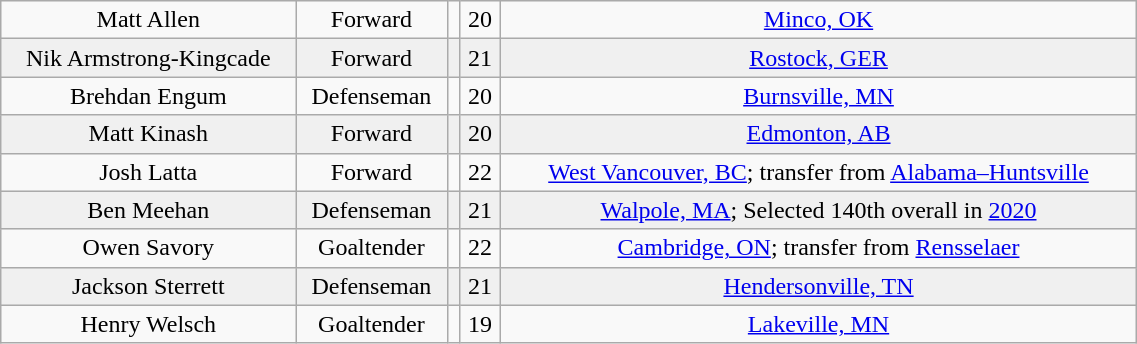<table class="wikitable" width="60%">
<tr align="center" bgcolor="">
<td>Matt Allen</td>
<td>Forward</td>
<td></td>
<td>20</td>
<td><a href='#'>Minco, OK</a></td>
</tr>
<tr align="center" bgcolor="f0f0f0">
<td>Nik Armstrong-Kingcade</td>
<td>Forward</td>
<td></td>
<td>21</td>
<td><a href='#'>Rostock, GER</a></td>
</tr>
<tr align="center" bgcolor="">
<td>Brehdan Engum</td>
<td>Defenseman</td>
<td></td>
<td>20</td>
<td><a href='#'>Burnsville, MN</a></td>
</tr>
<tr align="center" bgcolor="f0f0f0">
<td>Matt Kinash</td>
<td>Forward</td>
<td></td>
<td>20</td>
<td><a href='#'>Edmonton, AB</a></td>
</tr>
<tr align="center" bgcolor="">
<td>Josh Latta</td>
<td>Forward</td>
<td></td>
<td>22</td>
<td><a href='#'>West Vancouver, BC</a>; transfer from <a href='#'>Alabama–Huntsville</a></td>
</tr>
<tr align="center" bgcolor="f0f0f0">
<td>Ben Meehan</td>
<td>Defenseman</td>
<td></td>
<td>21</td>
<td><a href='#'>Walpole, MA</a>; Selected 140th overall in <a href='#'>2020</a></td>
</tr>
<tr align="center" bgcolor="">
<td>Owen Savory</td>
<td>Goaltender</td>
<td></td>
<td>22</td>
<td><a href='#'>Cambridge, ON</a>; transfer from <a href='#'>Rensselaer</a></td>
</tr>
<tr align="center" bgcolor="f0f0f0">
<td>Jackson Sterrett</td>
<td>Defenseman</td>
<td></td>
<td>21</td>
<td><a href='#'>Hendersonville, TN</a></td>
</tr>
<tr align="center" bgcolor="">
<td>Henry Welsch</td>
<td>Goaltender</td>
<td></td>
<td>19</td>
<td><a href='#'>Lakeville, MN</a></td>
</tr>
</table>
